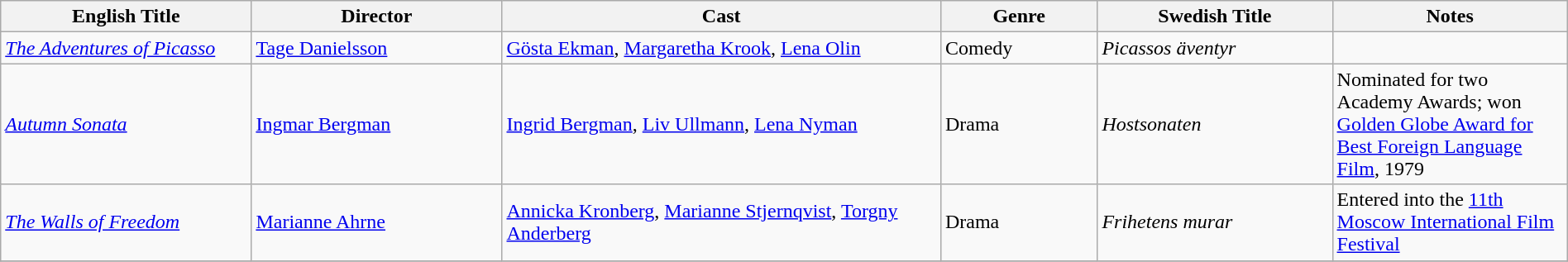<table class="wikitable" style="width:100%;">
<tr>
<th style="width:16%;">English Title</th>
<th style="width:16%;">Director</th>
<th style="width:28%;">Cast</th>
<th style="width:10%;">Genre</th>
<th style="width:15%;">Swedish Title</th>
<th style="width:15%;">Notes</th>
</tr>
<tr>
<td><em><a href='#'>The Adventures of Picasso</a></em></td>
<td><a href='#'>Tage Danielsson</a></td>
<td><a href='#'>Gösta Ekman</a>, <a href='#'>Margaretha Krook</a>, <a href='#'>Lena Olin</a></td>
<td>Comedy</td>
<td><em>Picassos äventyr</em></td>
<td></td>
</tr>
<tr>
<td><em><a href='#'>Autumn Sonata</a></em></td>
<td><a href='#'>Ingmar Bergman</a></td>
<td><a href='#'>Ingrid Bergman</a>, <a href='#'>Liv Ullmann</a>, <a href='#'>Lena Nyman</a></td>
<td>Drama</td>
<td><em>Hostsonaten</em></td>
<td>Nominated for two Academy Awards; won <a href='#'>Golden Globe Award for Best Foreign Language Film</a>, 1979</td>
</tr>
<tr>
<td><em><a href='#'>The Walls of Freedom</a></em></td>
<td><a href='#'>Marianne Ahrne</a></td>
<td><a href='#'>Annicka Kronberg</a>, <a href='#'>Marianne Stjernqvist</a>, <a href='#'>Torgny Anderberg</a></td>
<td>Drama</td>
<td><em>Frihetens murar</em></td>
<td>Entered into the <a href='#'>11th Moscow International Film Festival</a></td>
</tr>
<tr>
</tr>
</table>
